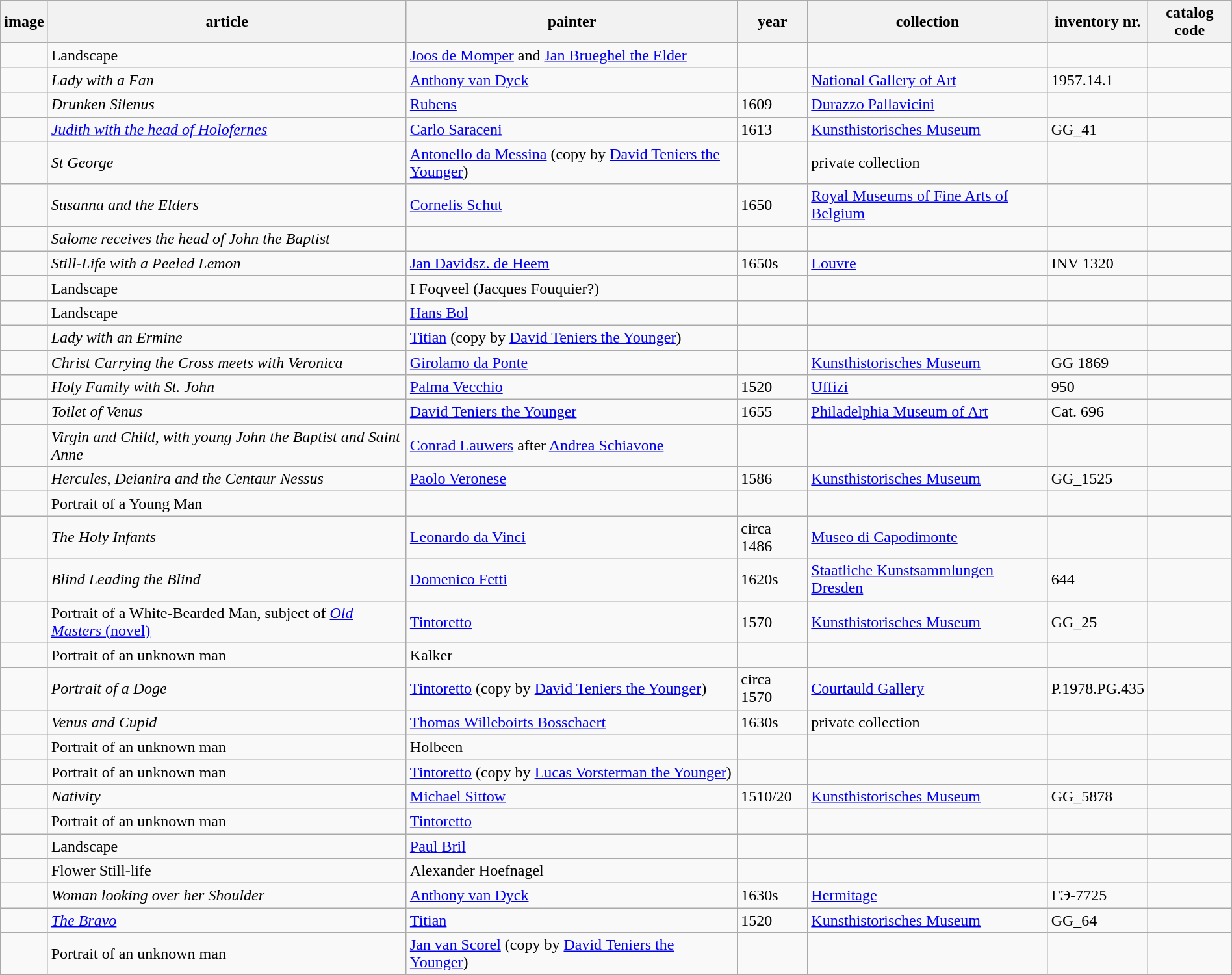<table class='wikitable sortable' style='width:100%'>
<tr>
<th>image</th>
<th>article</th>
<th>painter</th>
<th>year</th>
<th>collection</th>
<th>inventory nr.</th>
<th>catalog code</th>
</tr>
<tr>
<td></td>
<td>Landscape</td>
<td><a href='#'>Joos de Momper</a> and <a href='#'>Jan Brueghel the Elder</a></td>
<td></td>
<td></td>
<td></td>
<td></td>
</tr>
<tr>
<td></td>
<td><em>Lady with a Fan</em></td>
<td><a href='#'>Anthony van Dyck</a></td>
<td></td>
<td><a href='#'>National Gallery of Art</a></td>
<td>1957.14.1</td>
<td></td>
</tr>
<tr>
<td></td>
<td><em>Drunken Silenus</em></td>
<td><a href='#'>Rubens</a></td>
<td>1609</td>
<td><a href='#'>Durazzo Pallavicini</a></td>
<td></td>
<td></td>
</tr>
<tr>
<td></td>
<td><em><a href='#'>Judith with the head of Holofernes</a></em></td>
<td><a href='#'>Carlo Saraceni</a></td>
<td>1613</td>
<td><a href='#'>Kunsthistorisches Museum</a></td>
<td>GG_41</td>
<td></td>
</tr>
<tr>
<td></td>
<td><em>St George</em></td>
<td><a href='#'>Antonello da Messina</a> (copy by <a href='#'>David Teniers the Younger</a>)</td>
<td></td>
<td>private collection</td>
<td></td>
<td></td>
</tr>
<tr>
<td></td>
<td><em>Susanna and the Elders</em></td>
<td><a href='#'>Cornelis Schut</a></td>
<td>1650</td>
<td><a href='#'>Royal Museums of Fine Arts of Belgium</a></td>
<td></td>
<td></td>
</tr>
<tr>
<td></td>
<td><em>Salome receives the head of John the Baptist</em></td>
<td></td>
<td></td>
<td></td>
<td></td>
<td></td>
</tr>
<tr>
<td></td>
<td><em>Still-Life with a Peeled Lemon</em></td>
<td><a href='#'>Jan Davidsz. de Heem</a></td>
<td>1650s</td>
<td><a href='#'>Louvre</a></td>
<td>INV 1320</td>
<td></td>
</tr>
<tr>
<td></td>
<td>Landscape</td>
<td>I Foqveel (Jacques Fouquier?)</td>
<td></td>
<td></td>
<td></td>
</tr>
<tr>
<td></td>
<td>Landscape</td>
<td><a href='#'>Hans Bol</a></td>
<td></td>
<td></td>
<td></td>
<td></td>
</tr>
<tr>
<td></td>
<td><em>Lady with an Ermine</em></td>
<td><a href='#'>Titian</a> (copy by <a href='#'>David Teniers the Younger</a>)</td>
<td></td>
<td></td>
<td></td>
<td></td>
</tr>
<tr>
<td></td>
<td><em>Christ Carrying the Cross meets with Veronica</em></td>
<td><a href='#'>Girolamo da Ponte</a></td>
<td></td>
<td><a href='#'>Kunsthistorisches Museum</a></td>
<td>GG 1869</td>
<td></td>
</tr>
<tr>
<td></td>
<td><em>Holy Family with St. John</em></td>
<td><a href='#'>Palma Vecchio</a></td>
<td>1520</td>
<td><a href='#'>Uffizi</a></td>
<td>950</td>
<td></td>
</tr>
<tr>
<td></td>
<td><em>Toilet of Venus</em></td>
<td><a href='#'>David Teniers the Younger</a></td>
<td>1655</td>
<td><a href='#'>Philadelphia Museum of Art</a></td>
<td>Cat. 696</td>
<td></td>
</tr>
<tr>
<td></td>
<td><em>Virgin and Child, with young John the Baptist and Saint Anne</em></td>
<td><a href='#'>Conrad Lauwers</a> after <a href='#'>Andrea Schiavone</a></td>
<td></td>
<td></td>
<td></td>
<td></td>
</tr>
<tr>
<td></td>
<td><em>Hercules, Deianira and the Centaur Nessus</em></td>
<td><a href='#'>Paolo Veronese</a></td>
<td>1586</td>
<td><a href='#'>Kunsthistorisches Museum</a></td>
<td>GG_1525</td>
<td></td>
</tr>
<tr>
<td></td>
<td>Portrait of a Young Man</td>
<td></td>
<td></td>
<td></td>
<td></td>
<td></td>
</tr>
<tr>
<td></td>
<td><em>The Holy Infants</em></td>
<td><a href='#'>Leonardo da Vinci</a></td>
<td>circa 1486</td>
<td><a href='#'>Museo di Capodimonte</a></td>
<td></td>
<td></td>
</tr>
<tr>
<td></td>
<td><em>Blind Leading the Blind</em></td>
<td><a href='#'>Domenico Fetti</a></td>
<td>1620s</td>
<td><a href='#'>Staatliche Kunstsammlungen Dresden</a></td>
<td>644</td>
<td></td>
</tr>
<tr>
<td></td>
<td>Portrait of a White-Bearded Man, subject of <a href='#'><em>Old Masters</em> (novel)</a></td>
<td><a href='#'>Tintoretto</a></td>
<td>1570</td>
<td><a href='#'>Kunsthistorisches Museum</a></td>
<td>GG_25</td>
<td></td>
</tr>
<tr>
<td></td>
<td>Portrait of an unknown man</td>
<td>Kalker</td>
<td></td>
<td></td>
<td></td>
<td></td>
</tr>
<tr>
<td></td>
<td><em>Portrait of a Doge</em></td>
<td><a href='#'>Tintoretto</a> (copy by <a href='#'>David Teniers the Younger</a>)</td>
<td>circa 1570</td>
<td><a href='#'>Courtauld Gallery</a></td>
<td>P.1978.PG.435</td>
<td></td>
</tr>
<tr>
<td></td>
<td><em>Venus and Cupid</em></td>
<td><a href='#'>Thomas Willeboirts Bosschaert</a></td>
<td>1630s</td>
<td>private collection</td>
<td></td>
<td></td>
</tr>
<tr>
<td></td>
<td>Portrait of an unknown man</td>
<td>Holbeen</td>
<td></td>
<td></td>
<td></td>
<td></td>
</tr>
<tr>
<td></td>
<td>Portrait of an unknown man</td>
<td><a href='#'>Tintoretto</a> (copy by <a href='#'>Lucas Vorsterman the Younger</a>)</td>
<td></td>
<td></td>
<td></td>
<td></td>
</tr>
<tr>
<td></td>
<td><em>Nativity</em></td>
<td><a href='#'>Michael Sittow</a></td>
<td>1510/20</td>
<td><a href='#'>Kunsthistorisches Museum</a></td>
<td>GG_5878</td>
<td></td>
</tr>
<tr>
<td></td>
<td>Portrait of an unknown man</td>
<td><a href='#'>Tintoretto</a></td>
<td></td>
<td></td>
<td></td>
<td></td>
</tr>
<tr>
<td></td>
<td>Landscape</td>
<td><a href='#'>Paul Bril</a></td>
<td></td>
<td></td>
<td></td>
<td></td>
</tr>
<tr>
<td></td>
<td>Flower Still-life</td>
<td>Alexander Hoefnagel</td>
<td></td>
<td></td>
<td></td>
<td></td>
</tr>
<tr>
<td></td>
<td><em>Woman looking over her Shoulder</em></td>
<td><a href='#'>Anthony van Dyck</a></td>
<td>1630s</td>
<td><a href='#'>Hermitage</a></td>
<td>ГЭ-7725</td>
<td></td>
</tr>
<tr>
<td></td>
<td><em><a href='#'>The Bravo</a></em></td>
<td><a href='#'>Titian</a></td>
<td>1520</td>
<td><a href='#'>Kunsthistorisches Museum</a></td>
<td>GG_64</td>
<td></td>
</tr>
<tr>
<td></td>
<td>Portrait of an unknown man</td>
<td><a href='#'>Jan van Scorel</a> (copy by <a href='#'>David Teniers the Younger</a>)</td>
<td></td>
<td></td>
<td></td>
<td></td>
</tr>
</table>
